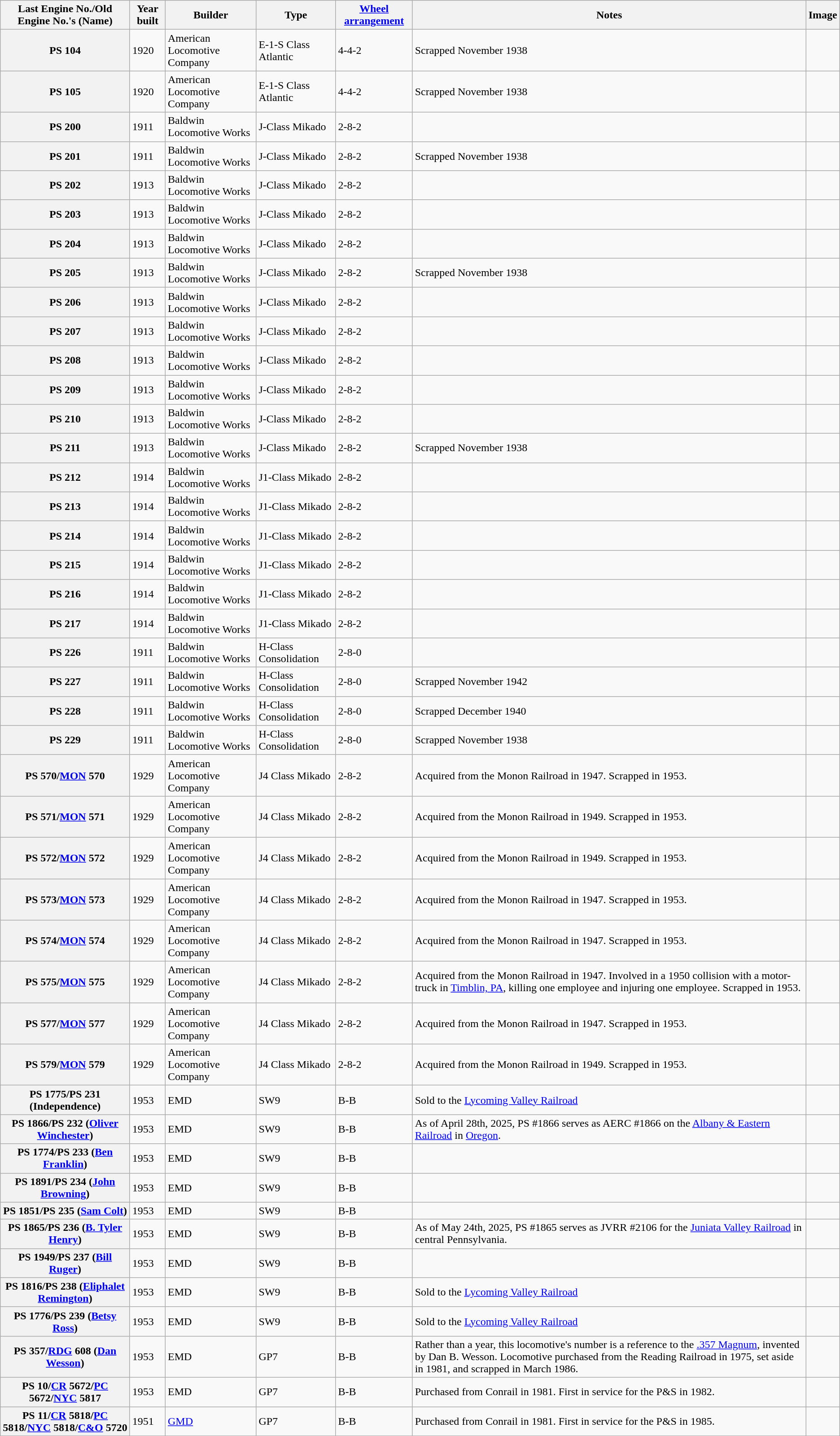<table class="wikitable sortable mw-collapsible mw-collapsed">
<tr>
<th scope="col">Last Engine No./Old Engine No.'s (Name)</th>
<th scope="col">Year built</th>
<th scope="col">Builder</th>
<th scope="col">Type</th>
<th scope="col"><a href='#'>Wheel arrangement</a></th>
<th scope="col">Notes</th>
<th scope="col">Image</th>
</tr>
<tr>
<th scope="row">PS 104</th>
<td>1920</td>
<td>American Locomotive Company</td>
<td>E-1-S Class Atlantic</td>
<td>4-4-2</td>
<td>Scrapped November 1938</td>
<td></td>
</tr>
<tr>
<th scope="row">PS 105</th>
<td>1920</td>
<td>American Locomotive Company</td>
<td>E-1-S Class Atlantic</td>
<td>4-4-2</td>
<td>Scrapped November 1938</td>
<td></td>
</tr>
<tr>
<th scope="row">PS 200</th>
<td>1911</td>
<td>Baldwin Locomotive Works</td>
<td>J-Class Mikado</td>
<td>2-8-2</td>
<td></td>
<td></td>
</tr>
<tr>
<th scope="row">PS 201</th>
<td>1911</td>
<td>Baldwin Locomotive Works</td>
<td>J-Class Mikado</td>
<td>2-8-2</td>
<td>Scrapped November 1938</td>
<td></td>
</tr>
<tr>
<th scope="row">PS 202</th>
<td>1913</td>
<td>Baldwin Locomotive Works</td>
<td>J-Class Mikado</td>
<td>2-8-2</td>
<td></td>
<td></td>
</tr>
<tr>
<th scope="row">PS 203</th>
<td>1913</td>
<td>Baldwin Locomotive Works</td>
<td>J-Class Mikado</td>
<td>2-8-2</td>
<td></td>
<td></td>
</tr>
<tr>
<th scope="row">PS 204</th>
<td>1913</td>
<td>Baldwin Locomotive Works</td>
<td>J-Class Mikado</td>
<td>2-8-2</td>
<td></td>
<td></td>
</tr>
<tr>
<th scope="row">PS 205</th>
<td>1913</td>
<td>Baldwin Locomotive Works</td>
<td>J-Class Mikado</td>
<td>2-8-2</td>
<td>Scrapped November 1938</td>
<td></td>
</tr>
<tr>
<th scope="row">PS 206</th>
<td>1913</td>
<td>Baldwin Locomotive Works</td>
<td>J-Class Mikado</td>
<td>2-8-2</td>
<td></td>
<td></td>
</tr>
<tr>
<th scope="row">PS 207</th>
<td>1913</td>
<td>Baldwin Locomotive Works</td>
<td>J-Class Mikado</td>
<td>2-8-2</td>
<td></td>
<td></td>
</tr>
<tr>
<th scope="row">PS 208</th>
<td>1913</td>
<td>Baldwin Locomotive Works</td>
<td>J-Class Mikado</td>
<td>2-8-2</td>
<td></td>
<td></td>
</tr>
<tr>
<th scope="row">PS 209</th>
<td>1913</td>
<td>Baldwin Locomotive Works</td>
<td>J-Class Mikado</td>
<td>2-8-2</td>
<td></td>
<td></td>
</tr>
<tr>
<th scope="row">PS 210</th>
<td>1913</td>
<td>Baldwin Locomotive Works</td>
<td>J-Class Mikado</td>
<td>2-8-2</td>
<td></td>
<td></td>
</tr>
<tr>
<th scope="row">PS 211</th>
<td>1913</td>
<td>Baldwin Locomotive Works</td>
<td>J-Class Mikado</td>
<td>2-8-2</td>
<td>Scrapped November 1938</td>
<td></td>
</tr>
<tr>
<th scope="row">PS 212</th>
<td>1914</td>
<td>Baldwin Locomotive Works</td>
<td>J1-Class Mikado</td>
<td>2-8-2</td>
<td></td>
<td></td>
</tr>
<tr>
<th scope="row">PS 213</th>
<td>1914</td>
<td>Baldwin Locomotive Works</td>
<td>J1-Class Mikado</td>
<td>2-8-2</td>
<td></td>
<td></td>
</tr>
<tr>
<th scope="row">PS 214</th>
<td>1914</td>
<td>Baldwin Locomotive Works</td>
<td>J1-Class Mikado</td>
<td>2-8-2</td>
<td></td>
<td></td>
</tr>
<tr>
<th scope="row">PS 215</th>
<td>1914</td>
<td>Baldwin Locomotive Works</td>
<td>J1-Class Mikado</td>
<td>2-8-2</td>
<td></td>
<td></td>
</tr>
<tr>
<th scope="row">PS 216</th>
<td>1914</td>
<td>Baldwin Locomotive Works</td>
<td>J1-Class Mikado</td>
<td>2-8-2</td>
<td></td>
<td></td>
</tr>
<tr>
<th scope="row">PS 217</th>
<td>1914</td>
<td>Baldwin Locomotive Works</td>
<td>J1-Class Mikado</td>
<td>2-8-2</td>
<td></td>
<td></td>
</tr>
<tr>
<th scope="row">PS 226</th>
<td>1911</td>
<td>Baldwin Locomotive Works</td>
<td>H-Class Consolidation</td>
<td>2-8-0</td>
<td></td>
<td></td>
</tr>
<tr>
<th scope="row">PS 227</th>
<td>1911</td>
<td>Baldwin Locomotive Works</td>
<td>H-Class Consolidation</td>
<td>2-8-0</td>
<td>Scrapped November 1942</td>
<td></td>
</tr>
<tr>
<th scope="row">PS 228</th>
<td>1911</td>
<td>Baldwin Locomotive Works</td>
<td>H-Class Consolidation</td>
<td>2-8-0</td>
<td>Scrapped December 1940</td>
<td></td>
</tr>
<tr>
<th scope="row">PS 229</th>
<td>1911</td>
<td>Baldwin Locomotive Works</td>
<td>H-Class Consolidation</td>
<td>2-8-0</td>
<td>Scrapped November 1938</td>
<td></td>
</tr>
<tr>
<th scope="row">PS 570/<a href='#'>MON</a> 570</th>
<td>1929</td>
<td>American Locomotive Company</td>
<td>J4 Class Mikado</td>
<td>2-8-2</td>
<td>Acquired from the Monon Railroad in 1947. Scrapped in 1953.</td>
<td></td>
</tr>
<tr>
<th scope="row">PS 571/<a href='#'>MON</a> 571</th>
<td>1929</td>
<td>American Locomotive Company</td>
<td>J4 Class Mikado</td>
<td>2-8-2</td>
<td>Acquired from the Monon Railroad in 1949. Scrapped in 1953.</td>
<td></td>
</tr>
<tr>
<th scope="row">PS 572/<a href='#'>MON</a> 572</th>
<td>1929</td>
<td>American Locomotive Company</td>
<td>J4 Class Mikado</td>
<td>2-8-2</td>
<td>Acquired from the Monon Railroad in 1949. Scrapped in 1953.</td>
<td></td>
</tr>
<tr>
<th scope="row">PS 573/<a href='#'>MON</a> 573</th>
<td>1929</td>
<td>American Locomotive Company</td>
<td>J4 Class Mikado</td>
<td>2-8-2</td>
<td>Acquired from the Monon Railroad in 1947. Scrapped in 1953.</td>
<td></td>
</tr>
<tr>
<th scope="row">PS 574/<a href='#'>MON</a> 574</th>
<td>1929</td>
<td>American Locomotive Company</td>
<td>J4 Class Mikado</td>
<td>2-8-2</td>
<td>Acquired from the Monon Railroad in 1947. Scrapped in 1953.</td>
<td></td>
</tr>
<tr>
<th scope="row">PS 575/<a href='#'>MON</a> 575</th>
<td>1929</td>
<td>American Locomotive Company</td>
<td>J4 Class Mikado</td>
<td>2-8-2</td>
<td>Acquired from the Monon Railroad in 1947. Involved in a 1950 collision with a motor-truck in <a href='#'>Timblin, PA</a>, killing one employee and injuring one employee. Scrapped in 1953.</td>
<td></td>
</tr>
<tr>
<th scope="row">PS 577/<a href='#'>MON</a> 577</th>
<td>1929</td>
<td>American Locomotive Company</td>
<td>J4 Class Mikado</td>
<td>2-8-2</td>
<td>Acquired from the Monon Railroad in 1947. Scrapped in 1953.</td>
<td></td>
</tr>
<tr>
<th scope="row">PS 579/<a href='#'>MON</a> 579</th>
<td>1929</td>
<td>American Locomotive Company</td>
<td>J4 Class Mikado</td>
<td>2-8-2</td>
<td>Acquired from the Monon Railroad in 1949. Scrapped in 1953.</td>
<td></td>
</tr>
<tr>
<th scope="row">PS 1775/PS 231 (Independence)</th>
<td>1953</td>
<td>EMD</td>
<td>SW9</td>
<td>B-B</td>
<td>Sold to the <a href='#'>Lycoming Valley Railroad</a></td>
<td></td>
</tr>
<tr>
<th scope="row">PS 1866/PS 232 (<a href='#'>Oliver Winchester</a>)</th>
<td>1953</td>
<td>EMD</td>
<td>SW9</td>
<td>B-B</td>
<td>As of April 28th, 2025, PS #1866 serves as AERC #1866 on the <a href='#'>Albany & Eastern Railroad</a> in <a href='#'>Oregon</a>.</td>
<td></td>
</tr>
<tr>
<th scope="row">PS 1774/PS 233 (<a href='#'>Ben Franklin</a>)</th>
<td>1953</td>
<td>EMD</td>
<td>SW9</td>
<td>B-B</td>
<td></td>
<td></td>
</tr>
<tr>
<th scope="row">PS 1891/PS 234 (<a href='#'>John Browning</a>)</th>
<td>1953</td>
<td>EMD</td>
<td>SW9</td>
<td>B-B</td>
<td></td>
<td></td>
</tr>
<tr>
<th scope="row">PS 1851/PS 235 (<a href='#'>Sam Colt</a>)</th>
<td>1953</td>
<td>EMD</td>
<td>SW9</td>
<td>B-B</td>
<td></td>
<td></td>
</tr>
<tr>
<th scope="row">PS 1865/PS 236 (<a href='#'>B. Tyler Henry</a>)</th>
<td>1953</td>
<td>EMD</td>
<td>SW9</td>
<td>B-B</td>
<td>As of May 24th, 2025, PS #1865 serves as JVRR #2106 for the <a href='#'>Juniata Valley Railroad</a> in central Pennsylvania.</td>
<td></td>
</tr>
<tr>
<th scope="row">PS 1949/PS 237 (<a href='#'>Bill Ruger</a>)</th>
<td>1953</td>
<td>EMD</td>
<td>SW9</td>
<td>B-B</td>
<td></td>
<td></td>
</tr>
<tr>
<th scope="row">PS 1816/PS 238 (<a href='#'>Eliphalet Remington</a>)</th>
<td>1953</td>
<td>EMD</td>
<td>SW9</td>
<td>B-B</td>
<td>Sold to the <a href='#'>Lycoming Valley Railroad</a></td>
<td></td>
</tr>
<tr>
<th scope="row">PS 1776/PS 239 (<a href='#'>Betsy Ross</a>)</th>
<td>1953</td>
<td>EMD</td>
<td>SW9</td>
<td>B-B</td>
<td>Sold to the <a href='#'>Lycoming Valley Railroad</a></td>
<td></td>
</tr>
<tr>
<th scope="row">PS 357/<a href='#'>RDG</a> 608 (<a href='#'>Dan Wesson</a>)</th>
<td>1953</td>
<td>EMD</td>
<td>GP7</td>
<td>B-B</td>
<td>Rather than a year, this locomotive's number is a reference to the <a href='#'>.357 Magnum</a>, invented by Dan B. Wesson. Locomotive purchased from the Reading Railroad in 1975, set aside in 1981, and scrapped in March 1986.</td>
<td></td>
</tr>
<tr>
<th scope="row">PS 10/<a href='#'>CR</a> 5672/<a href='#'>PC</a> 5672/<a href='#'>NYC</a> 5817</th>
<td>1953</td>
<td>EMD</td>
<td>GP7</td>
<td>B-B</td>
<td>Purchased from Conrail in 1981. First in service for the P&S in 1982.</td>
<td></td>
</tr>
<tr>
<th scope="row">PS 11/<a href='#'>CR</a> 5818/<a href='#'>PC</a> 5818/<a href='#'>NYC</a> 5818/<a href='#'>C&O</a> 5720</th>
<td>1951</td>
<td><a href='#'>GMD</a></td>
<td>GP7</td>
<td>B-B</td>
<td>Purchased from Conrail in 1981. First in service for the P&S in 1985.</td>
<td></td>
</tr>
</table>
